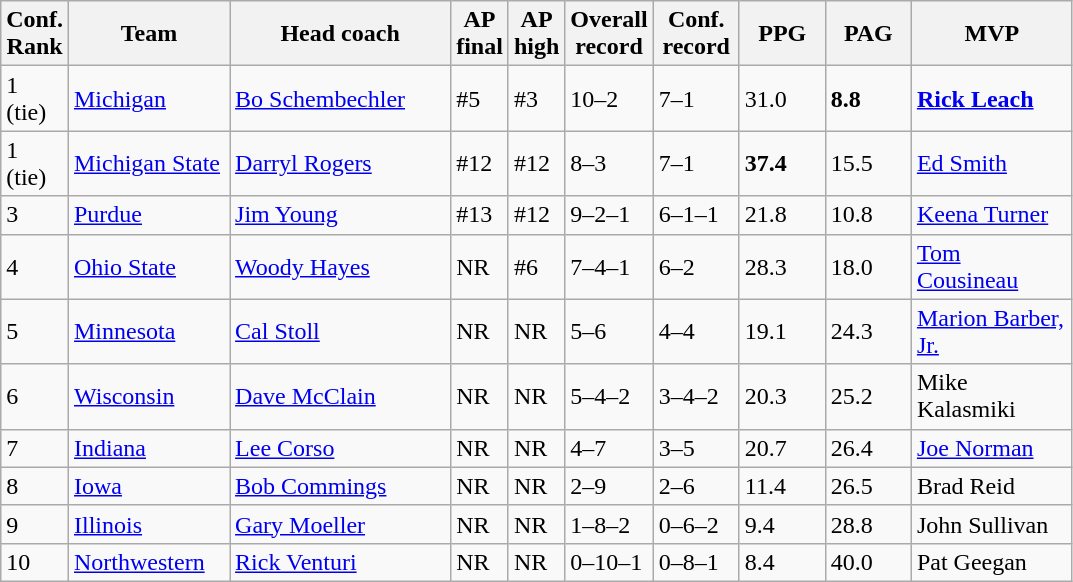<table class="sortable wikitable">
<tr>
<th width="25">Conf. Rank</th>
<th width="100">Team</th>
<th width="140">Head coach</th>
<th width="25">AP final</th>
<th width="25">AP high</th>
<th width="50">Overall record</th>
<th width="50">Conf. record</th>
<th width="50">PPG</th>
<th width="50">PAG</th>
<th width="100">MVP</th>
</tr>
<tr align="left" bgcolor="">
<td>1 (tie)</td>
<td><a href='#'>Michigan</a></td>
<td><a href='#'>Bo Schembechler</a></td>
<td>#5</td>
<td>#3</td>
<td>10–2</td>
<td>7–1</td>
<td>31.0</td>
<td><strong>8.8</strong></td>
<td><strong><a href='#'>Rick Leach</a></strong></td>
</tr>
<tr align="left" bgcolor="">
<td>1 (tie)</td>
<td><a href='#'>Michigan State</a></td>
<td><a href='#'>Darryl Rogers</a></td>
<td>#12</td>
<td>#12</td>
<td>8–3</td>
<td>7–1</td>
<td><strong>37.4</strong></td>
<td>15.5</td>
<td><a href='#'>Ed Smith</a></td>
</tr>
<tr align="left" bgcolor="">
<td>3</td>
<td><a href='#'>Purdue</a></td>
<td><a href='#'>Jim Young</a></td>
<td>#13</td>
<td>#12</td>
<td>9–2–1</td>
<td>6–1–1</td>
<td>21.8</td>
<td>10.8</td>
<td><a href='#'>Keena Turner</a></td>
</tr>
<tr align="left" bgcolor="">
<td>4</td>
<td><a href='#'>Ohio State</a></td>
<td><a href='#'>Woody Hayes</a></td>
<td>NR</td>
<td>#6</td>
<td>7–4–1</td>
<td>6–2</td>
<td>28.3</td>
<td>18.0</td>
<td><a href='#'>Tom Cousineau</a></td>
</tr>
<tr align="left" bgcolor="">
<td>5</td>
<td><a href='#'>Minnesota</a></td>
<td><a href='#'>Cal Stoll</a></td>
<td>NR</td>
<td>NR</td>
<td>5–6</td>
<td>4–4</td>
<td>19.1</td>
<td>24.3</td>
<td><a href='#'>Marion Barber, Jr.</a></td>
</tr>
<tr align="left" bgcolor="">
<td>6</td>
<td><a href='#'>Wisconsin</a></td>
<td><a href='#'>Dave McClain</a></td>
<td>NR</td>
<td>NR</td>
<td>5–4–2</td>
<td>3–4–2</td>
<td>20.3</td>
<td>25.2</td>
<td>Mike Kalasmiki</td>
</tr>
<tr align="left" bgcolor="">
<td>7</td>
<td><a href='#'>Indiana</a></td>
<td><a href='#'>Lee Corso</a></td>
<td>NR</td>
<td>NR</td>
<td>4–7</td>
<td>3–5</td>
<td>20.7</td>
<td>26.4</td>
<td><a href='#'>Joe Norman</a></td>
</tr>
<tr align="left" bgcolor="">
<td>8</td>
<td><a href='#'>Iowa</a></td>
<td><a href='#'>Bob Commings</a></td>
<td>NR</td>
<td>NR</td>
<td>2–9</td>
<td>2–6</td>
<td>11.4</td>
<td>26.5</td>
<td>Brad Reid</td>
</tr>
<tr align="left" bgcolor="">
<td>9</td>
<td><a href='#'>Illinois</a></td>
<td><a href='#'>Gary Moeller</a></td>
<td>NR</td>
<td>NR</td>
<td>1–8–2</td>
<td>0–6–2</td>
<td>9.4</td>
<td>28.8</td>
<td>John Sullivan</td>
</tr>
<tr align="left" bgcolor="">
<td>10</td>
<td><a href='#'>Northwestern</a></td>
<td><a href='#'>Rick Venturi</a></td>
<td>NR</td>
<td>NR</td>
<td>0–10–1</td>
<td>0–8–1</td>
<td>8.4</td>
<td>40.0</td>
<td>Pat Geegan</td>
</tr>
</table>
